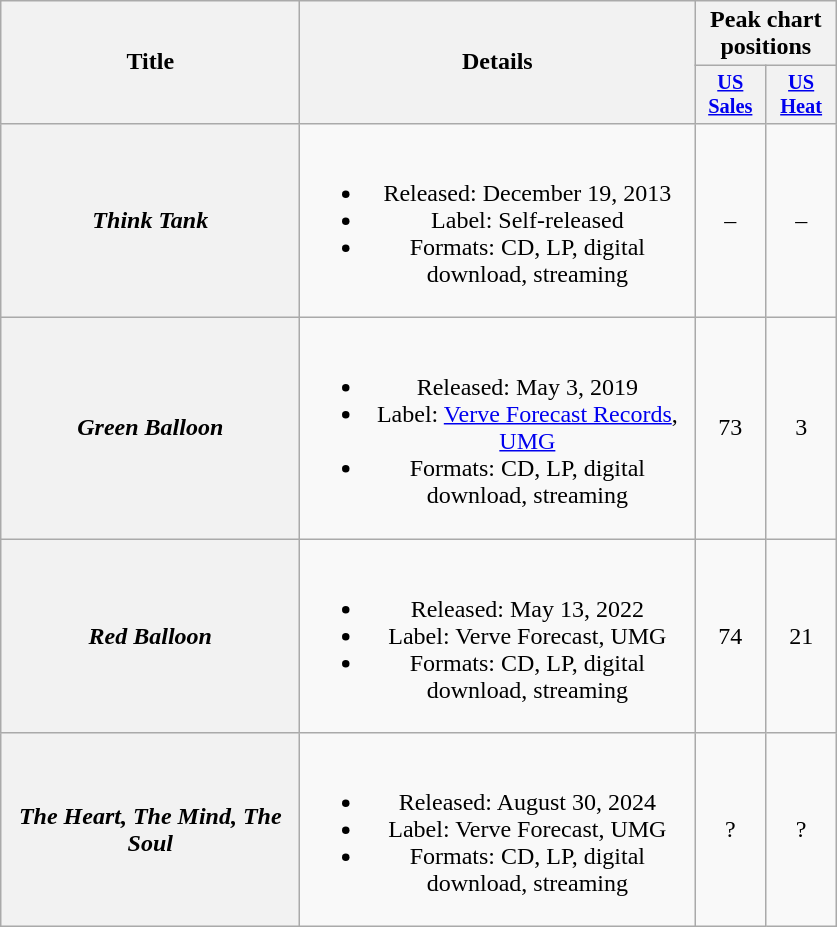<table class="wikitable plainrowheaders" style="text-align:center;" border="1">
<tr>
<th scope="col" rowspan="2" style="width:12em;">Title</th>
<th scope="col" rowspan="2" style="width:16em;">Details</th>
<th colspan="2" scope="col">Peak chart positions</th>
</tr>
<tr>
<th scope="col" style="width:3em;font-size:85%;"><a href='#'>US<br>Sales</a><br></th>
<th scope="col" style="width:3em;font-size:85%;"><a href='#'>US<br>Heat</a><br></th>
</tr>
<tr>
<th scope="row"><em>Think Tank</em></th>
<td><br><ul><li>Released: December 19, 2013</li><li>Label: Self-released</li><li>Formats: CD, LP, digital download, streaming</li></ul></td>
<td>–</td>
<td>–</td>
</tr>
<tr>
<th scope="row"><em>Green Balloon</em></th>
<td><br><ul><li>Released: May 3, 2019</li><li>Label: <a href='#'>Verve Forecast Records</a>, <a href='#'>UMG</a></li><li>Formats: CD, LP, digital download, streaming</li></ul></td>
<td>73</td>
<td>3</td>
</tr>
<tr>
<th scope="row"><em>Red Balloon</em></th>
<td><br><ul><li>Released: May 13, 2022</li><li>Label: Verve Forecast, UMG</li><li>Formats: CD, LP, digital download, streaming</li></ul></td>
<td>74</td>
<td>21</td>
</tr>
<tr>
<th scope="row"><em>The Heart, The Mind, The Soul</em></th>
<td><br><ul><li>Released: August 30, 2024</li><li>Label: Verve Forecast, UMG</li><li>Formats: CD, LP, digital download, streaming</li></ul></td>
<td>?</td>
<td>?</td>
</tr>
</table>
